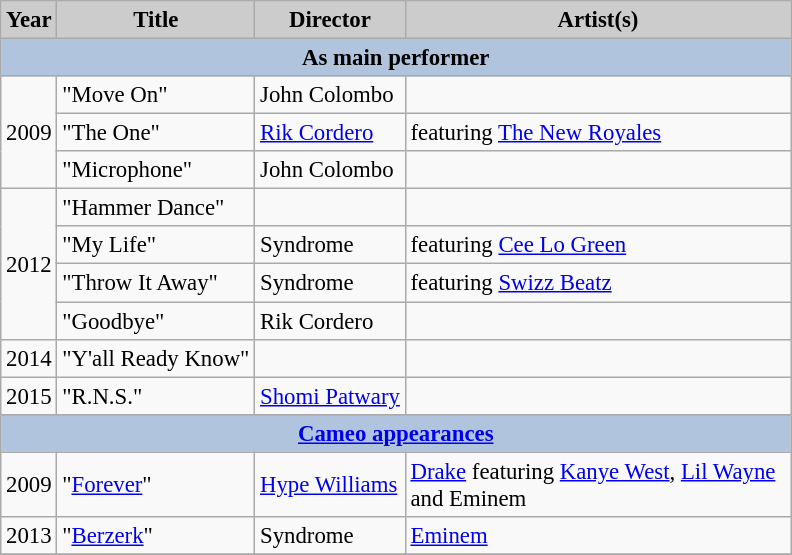<table class="wikitable" style="font-size:95%">
<tr style="text-align:center;">
<th style="background:#ccc;">Year</th>
<th style="background:#ccc;">Title</th>
<th style="background:#ccc;">Director</th>
<th style="background:#ccc;width:250px">Artist(s)</th>
</tr>
<tr style="text-align:center;">
<th colspan="4" style="background:#B0C4DE;">As main performer</th>
</tr>
<tr>
<td rowspan="3" style="text-align:center;">2009</td>
<td>"Move On"</td>
<td>John Colombo</td>
<td></td>
</tr>
<tr>
<td>"The One"</td>
<td><a href='#'>Rik Cordero</a></td>
<td>featuring <a href='#'>The New Royales</a></td>
</tr>
<tr>
<td>"Microphone"</td>
<td>John Colombo</td>
<td></td>
</tr>
<tr>
<td rowspan="4" style="text-align:center;">2012</td>
<td>"Hammer Dance"</td>
<td></td>
<td></td>
</tr>
<tr>
<td>"My Life"</td>
<td>Syndrome</td>
<td>featuring <a href='#'>Cee Lo Green</a></td>
</tr>
<tr>
<td>"Throw It Away"</td>
<td>Syndrome</td>
<td>featuring <a href='#'>Swizz Beatz</a></td>
</tr>
<tr>
<td>"Goodbye"</td>
<td>Rik Cordero</td>
<td></td>
</tr>
<tr>
<td style="text-align:center;">2014</td>
<td>"Y'all Ready Know"</td>
<td></td>
<td></td>
</tr>
<tr>
<td style="text-align:center;">2015</td>
<td>"R.N.S."</td>
<td><a href='#'>Shomi Patwary</a></td>
<td></td>
</tr>
<tr>
<th colspan="4" style="background:#B0C4DE;"><a href='#'>Cameo appearances</a></th>
</tr>
<tr>
<td style="text-align:center;">2009</td>
<td>"<a href='#'>Forever</a>"</td>
<td><a href='#'>Hype Williams</a></td>
<td><a href='#'>Drake</a> featuring <a href='#'>Kanye West</a>, <a href='#'>Lil Wayne</a> and Eminem</td>
</tr>
<tr>
<td style="text-align:center;">2013</td>
<td>"<a href='#'>Berzerk</a>"</td>
<td>Syndrome</td>
<td><a href='#'>Eminem</a></td>
</tr>
<tr>
</tr>
</table>
